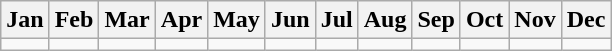<table class="wikitable" align="center">
<tr>
<th>Jan</th>
<th>Feb</th>
<th>Mar</th>
<th>Apr</th>
<th>May</th>
<th>Jun</th>
<th>Jul</th>
<th>Aug</th>
<th>Sep</th>
<th>Oct</th>
<th>Nov</th>
<th>Dec</th>
</tr>
<tr>
<td></td>
<td></td>
<td></td>
<td></td>
<td></td>
<td></td>
<td></td>
<td></td>
<td></td>
<td></td>
<td></td>
<td></td>
</tr>
</table>
